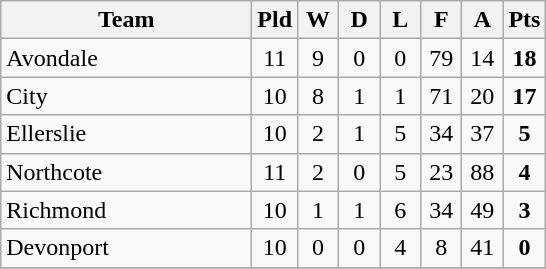<table class="wikitable" style="text-align:center;">
<tr>
<th width=160>Team</th>
<th width=20 abbr="Played">Pld</th>
<th width=20 abbr="Won">W</th>
<th width=20 abbr="Drawn">D</th>
<th width=20 abbr="Lost">L</th>
<th width=20 abbr="For">F</th>
<th width=20 abbr="Against">A</th>
<th width=20 abbr="Points">Pts</th>
</tr>
<tr>
<td style="text-align:left;">Avondale</td>
<td>11</td>
<td>9</td>
<td>0</td>
<td>0</td>
<td>79</td>
<td>14</td>
<td><strong>18</strong></td>
</tr>
<tr>
<td style="text-align:left;">City</td>
<td>10</td>
<td>8</td>
<td>1</td>
<td>1</td>
<td>71</td>
<td>20</td>
<td><strong>17</strong></td>
</tr>
<tr>
<td style="text-align:left;">Ellerslie</td>
<td>10</td>
<td>2</td>
<td>1</td>
<td>5</td>
<td>34</td>
<td>37</td>
<td><strong>5</strong></td>
</tr>
<tr>
<td style="text-align:left;">Northcote</td>
<td>11</td>
<td>2</td>
<td>0</td>
<td>5</td>
<td>23</td>
<td>88</td>
<td><strong>4</strong></td>
</tr>
<tr>
<td style="text-align:left;">Richmond</td>
<td>10</td>
<td>1</td>
<td>1</td>
<td>6</td>
<td>34</td>
<td>49</td>
<td><strong>3</strong></td>
</tr>
<tr>
<td style="text-align:left;">Devonport</td>
<td>10</td>
<td>0</td>
<td>0</td>
<td>4</td>
<td>8</td>
<td>41</td>
<td><strong>0</strong></td>
</tr>
<tr>
</tr>
</table>
